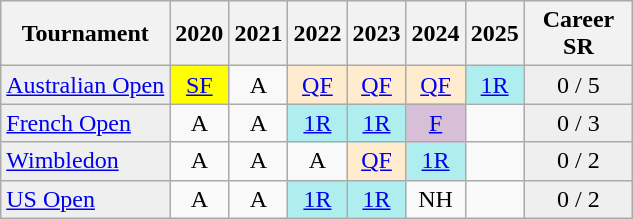<table class="wikitable" style="text-align:center;font-size:100%">
<tr style="background:#efefef;">
<th>Tournament</th>
<th>2020</th>
<th>2021</th>
<th>2022</th>
<th>2023</th>
<th>2024</th>
<th>2025</th>
<th style="width:65px;">Career SR</th>
</tr>
<tr>
<td style="background:#efefef; text-align:left;"><a href='#'>Australian Open</a></td>
<td style="background:yellow"><a href='#'>SF</a></td>
<td>A</td>
<td style="background:#ffebcd"><a href='#'>QF</a></td>
<td style="background:#ffebcd"><a href='#'>QF</a></td>
<td style="background:#ffebcd"><a href='#'>QF</a></td>
<td style="background:#afeeee"><a href='#'>1R</a></td>
<td style="background:#efefef">0 / 5</td>
</tr>
<tr>
<td style="background:#efefef; text-align:left;"><a href='#'>French Open</a></td>
<td>A</td>
<td>A</td>
<td style="background:#afeeee"><a href='#'>1R</a></td>
<td style="background:#afeeee"><a href='#'>1R</a></td>
<td style="background:thistle"><a href='#'>F</a></td>
<td></td>
<td style="background:#efefef">0 / 3</td>
</tr>
<tr>
<td style="background:#efefef; text-align:left;"><a href='#'>Wimbledon</a></td>
<td>A</td>
<td>A</td>
<td>A</td>
<td style="background:#ffebcd"><a href='#'>QF</a></td>
<td style="background:#afeeee"><a href='#'>1R</a></td>
<td></td>
<td style="background:#efefef">0 / 2</td>
</tr>
<tr>
<td style="background:#efefef; text-align:left;"><a href='#'>US Open</a></td>
<td>A</td>
<td>A</td>
<td style="background:#afeeee"><a href='#'>1R</a></td>
<td style="background:#afeeee"><a href='#'>1R</a></td>
<td>NH</td>
<td></td>
<td style="background:#efefef">0 / 2</td>
</tr>
</table>
